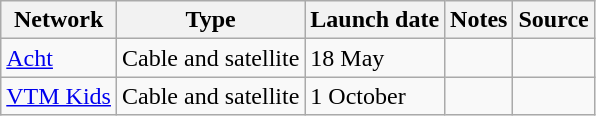<table class="wikitable sortable">
<tr>
<th>Network</th>
<th>Type</th>
<th>Launch date</th>
<th>Notes</th>
<th>Source</th>
</tr>
<tr>
<td><a href='#'>Acht</a></td>
<td>Cable and satellite</td>
<td>18 May</td>
<td></td>
<td></td>
</tr>
<tr>
<td><a href='#'>VTM Kids</a></td>
<td>Cable and satellite</td>
<td>1 October</td>
<td></td>
<td></td>
</tr>
</table>
